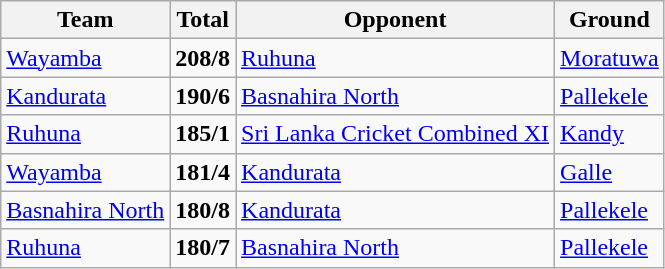<table class="wikitable">
<tr>
<th>Team</th>
<th>Total</th>
<th>Opponent</th>
<th>Ground</th>
</tr>
<tr>
<td><a href='#'>Wayamba</a></td>
<td><strong>208/8</strong></td>
<td><a href='#'>Ruhuna</a></td>
<td><a href='#'>Moratuwa</a></td>
</tr>
<tr>
<td><a href='#'>Kandurata</a></td>
<td><strong>190/6</strong></td>
<td><a href='#'>Basnahira North</a></td>
<td><a href='#'>Pallekele</a></td>
</tr>
<tr>
<td><a href='#'>Ruhuna</a></td>
<td><strong>185/1</strong></td>
<td><a href='#'>Sri Lanka Cricket Combined XI</a></td>
<td><a href='#'>Kandy</a></td>
</tr>
<tr>
<td><a href='#'>Wayamba</a></td>
<td><strong>181/4</strong></td>
<td><a href='#'>Kandurata</a></td>
<td><a href='#'>Galle</a></td>
</tr>
<tr>
<td><a href='#'>Basnahira North</a></td>
<td><strong>180/8</strong></td>
<td><a href='#'>Kandurata</a></td>
<td><a href='#'>Pallekele</a></td>
</tr>
<tr>
<td><a href='#'>Ruhuna</a></td>
<td><strong>180/7</strong></td>
<td><a href='#'>Basnahira North</a></td>
<td><a href='#'>Pallekele</a></td>
</tr>
</table>
